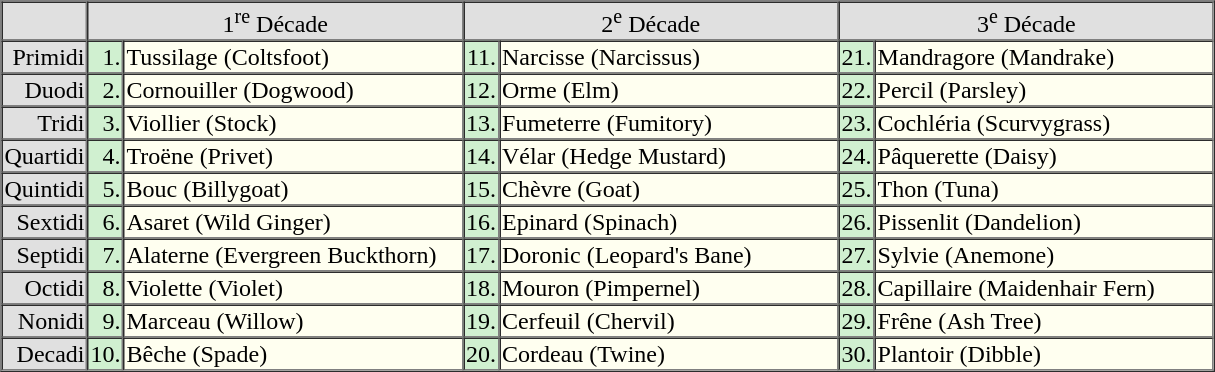<table border="1" cellspacing="0" cellpadding="1">
<tr bgcolor=#e0e0e0>
<td ALIGN="right"> </td>
<td ALIGN="center" colspan=2>1<sup>re</sup> Décade</td>
<td ALIGN="center" colspan=2>2<sup>e</sup> Décade</td>
<td ALIGN="center" colspan=2>3<sup>e</sup> Décade</td>
</tr>
<tr>
<td ALIGN="right" bgcolor=#e0e0e0>Primidi</td>
<td ALIGN="right" bgcolor=#d0f0d0>1.</td>
<td ALIGN="left"  bgcolor=#fffff0 width=28%>Tussilage (Coltsfoot)</td>
<td ALIGN="right" bgcolor=#d0f0d0>11.</td>
<td ALIGN="left"  bgcolor=#fffff0 width=28%>Narcisse (Narcissus)</td>
<td ALIGN="right" bgcolor=#d0f0d0>21.</td>
<td ALIGN="left"  bgcolor=#fffff0 width=28%>Mandragore (Mandrake)</td>
</tr>
<tr>
<td ALIGN="right" bgcolor=#e0e0e0>Duodi</td>
<td ALIGN="right" bgcolor=#d0f0d0>2.</td>
<td ALIGN="left"  bgcolor=#fffff0>Cornouiller (Dogwood)</td>
<td ALIGN="right" bgcolor=#d0f0d0>12.</td>
<td ALIGN="left"  bgcolor=#fffff0>Orme (Elm)</td>
<td ALIGN="right" bgcolor=#d0f0d0>22.</td>
<td ALIGN="left"  bgcolor=#fffff0>Percil (Parsley)</td>
</tr>
<tr>
<td ALIGN="right" bgcolor=#e0e0e0>Tridi</td>
<td ALIGN="right" bgcolor=#d0f0d0>3.</td>
<td ALIGN="left"  bgcolor=#fffff0>Viollier (Stock)</td>
<td ALIGN="right" bgcolor=#d0f0d0>13.</td>
<td ALIGN="left"  bgcolor=#fffff0>Fumeterre (Fumitory)</td>
<td ALIGN="right" bgcolor=#d0f0d0>23.</td>
<td ALIGN="left"  bgcolor=#fffff0>Cochléria (Scurvygrass)</td>
</tr>
<tr>
<td ALIGN="right" bgcolor=#e0e0e0>Quartidi</td>
<td ALIGN="right" bgcolor=#d0f0d0>4.</td>
<td ALIGN="left"  bgcolor=#fffff0>Troëne (Privet)</td>
<td ALIGN="right" bgcolor=#d0f0d0>14.</td>
<td ALIGN="left"  bgcolor=#fffff0>Vélar (Hedge Mustard)</td>
<td ALIGN="right" bgcolor=#d0f0d0>24.</td>
<td ALIGN="left"  bgcolor=#fffff0>Pâquerette (Daisy)</td>
</tr>
<tr>
<td ALIGN="right" bgcolor=#e0e0e0><span>Quintidi</span></td>
<td ALIGN="right" bgcolor=#d0f0d0><span> 5.</span></td>
<td ALIGN="left"  bgcolor=#fffff0><span>Bouc (Billygoat)</span></td>
<td ALIGN="right" bgcolor=#d0f0d0><span>15.</span></td>
<td ALIGN="left"  bgcolor=#fffff0><span>Chèvre (Goat)</span></td>
<td ALIGN="right" bgcolor=#d0f0d0><span>25.</span></td>
<td ALIGN="left"  bgcolor=#fffff0><span>Thon (Tuna)</span></td>
</tr>
<tr>
<td ALIGN="right" bgcolor=#e0e0e0>Sextidi</td>
<td ALIGN="right" bgcolor=#d0f0d0>6.</td>
<td ALIGN="left"  bgcolor=#fffff0>Asaret (Wild Ginger)</td>
<td ALIGN="right" bgcolor=#d0f0d0>16.</td>
<td ALIGN="left"  bgcolor=#fffff0>Epinard (Spinach)</td>
<td ALIGN="right" bgcolor=#d0f0d0>26.</td>
<td ALIGN="left"  bgcolor=#fffff0>Pissenlit (Dandelion)</td>
</tr>
<tr>
<td ALIGN="right" bgcolor=#e0e0e0>Septidi</td>
<td ALIGN="right" bgcolor=#d0f0d0>7.</td>
<td ALIGN="left"  bgcolor=#fffff0>Alaterne (Evergreen Buckthorn)</td>
<td ALIGN="right" bgcolor=#d0f0d0>17.</td>
<td ALIGN="left"  bgcolor=#fffff0>Doronic (Leopard's Bane)</td>
<td ALIGN="right" bgcolor=#d0f0d0>27.</td>
<td ALIGN="left"  bgcolor=#fffff0>Sylvie (Anemone)</td>
</tr>
<tr>
<td ALIGN="right" bgcolor=#e0e0e0>Octidi</td>
<td ALIGN="right" bgcolor=#d0f0d0>8.</td>
<td ALIGN="left"  bgcolor=#fffff0>Violette (Violet)</td>
<td ALIGN="right" bgcolor=#d0f0d0>18.</td>
<td ALIGN="left"  bgcolor=#fffff0>Mouron (Pimpernel)</td>
<td ALIGN="right" bgcolor=#d0f0d0>28.</td>
<td ALIGN="left"  bgcolor=#fffff0>Capillaire (Maidenhair Fern)</td>
</tr>
<tr>
<td ALIGN="right" bgcolor=#e0e0e0>Nonidi</td>
<td ALIGN="right" bgcolor=#d0f0d0>9.</td>
<td ALIGN="left"  bgcolor=#fffff0>Marceau (Willow)</td>
<td ALIGN="right" bgcolor=#d0f0d0>19.</td>
<td ALIGN="left"  bgcolor=#fffff0>Cerfeuil (Chervil)</td>
<td ALIGN="right" bgcolor=#d0f0d0>29.</td>
<td ALIGN="left"  bgcolor=#fffff0>Frêne (Ash Tree)</td>
</tr>
<tr>
<td ALIGN="right" bgcolor=#e0e0e0><span>Decadi</span></td>
<td ALIGN="right" bgcolor=#d0f0d0><span>10.</span></td>
<td ALIGN="left"  bgcolor=#fffff0><span>Bêche (Spade)</span></td>
<td ALIGN="right" bgcolor=#d0f0d0><span>20.</span></td>
<td ALIGN="left"  bgcolor=#fffff0><span>Cordeau (Twine)</span></td>
<td ALIGN="right" bgcolor=#d0f0d0><span>30.</span></td>
<td ALIGN="left"  bgcolor=#fffff0><span>Plantoir (Dibble)</span></td>
</tr>
</table>
